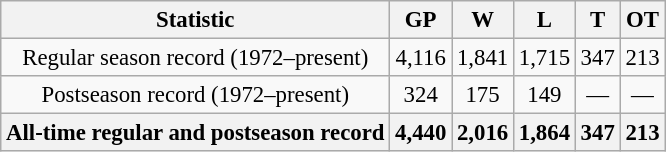<table class="wikitable" style="text-align:center; font-size:95%">
<tr>
<th>Statistic</th>
<th>GP</th>
<th>W</th>
<th>L</th>
<th>T</th>
<th>OT</th>
</tr>
<tr>
<td>Regular season record (1972–present)</td>
<td>4,116</td>
<td>1,841</td>
<td>1,715</td>
<td>347</td>
<td>213</td>
</tr>
<tr>
<td>Postseason record (1972–present)</td>
<td>324</td>
<td>175</td>
<td>149</td>
<td>—</td>
<td>—</td>
</tr>
<tr>
<th>All-time regular and postseason record</th>
<th>4,440</th>
<th>2,016</th>
<th>1,864</th>
<th>347</th>
<th>213</th>
</tr>
</table>
